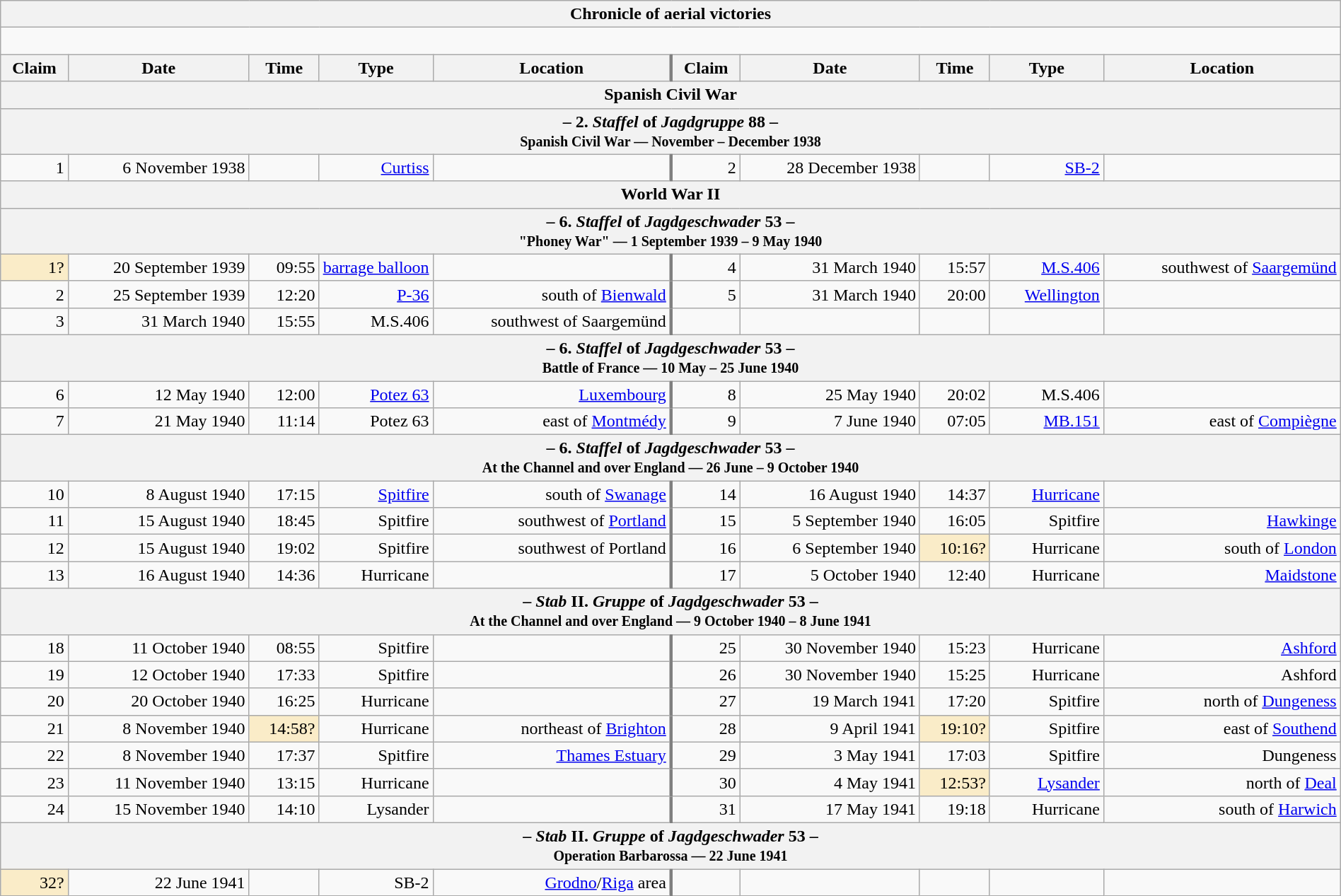<table class="wikitable plainrowheaders collapsible" style="margin-left: auto; margin-right: auto; border: none; text-align:right; width: 100%;">
<tr>
<th colspan="10">Chronicle of aerial victories</th>
</tr>
<tr>
<td colspan="10" style="text-align: left;"><br></td>
</tr>
<tr>
<th scope="col">Claim</th>
<th scope="col">Date</th>
<th scope="col">Time</th>
<th scope="col" width="100px">Type</th>
<th scope="col">Location</th>
<th scope="col" style="border-left: 3px solid grey;">Claim</th>
<th scope="col">Date</th>
<th scope="col">Time</th>
<th scope="col" width="100px">Type</th>
<th scope="col">Location</th>
</tr>
<tr>
<th colspan="10">Spanish Civil War</th>
</tr>
<tr>
<th colspan="10">– 2. <em>Staffel</em> of <em>Jagdgruppe</em> 88 –<br><small>Spanish Civil War — November – December 1938</small></th>
</tr>
<tr>
<td>1</td>
<td>6 November 1938</td>
<td></td>
<td><a href='#'>Curtiss</a></td>
<td></td>
<td style="border-left: 3px solid grey;">2</td>
<td>28 December 1938</td>
<td></td>
<td><a href='#'>SB-2</a></td>
<td></td>
</tr>
<tr>
<th colspan="10">World War II</th>
</tr>
<tr>
<th colspan="10">– 6. <em>Staffel</em> of <em>Jagdgeschwader</em> 53 –<br><small>"Phoney War" — 1 September 1939 – 9 May 1940</small></th>
</tr>
<tr>
<td style="background:#faecc8">1?</td>
<td>20 September 1939</td>
<td>09:55</td>
<td><a href='#'>barrage balloon</a></td>
<td></td>
<td style="border-left: 3px solid grey;">4</td>
<td>31 March 1940</td>
<td>15:57</td>
<td><a href='#'>M.S.406</a></td>
<td>southwest of <a href='#'>Saargemünd</a></td>
</tr>
<tr>
<td>2</td>
<td>25 September 1939</td>
<td>12:20</td>
<td><a href='#'>P-36</a></td>
<td>south of <a href='#'>Bienwald</a></td>
<td style="border-left: 3px solid grey;">5</td>
<td>31 March 1940</td>
<td>20:00</td>
<td><a href='#'>Wellington</a></td>
<td></td>
</tr>
<tr>
<td>3</td>
<td>31 March 1940</td>
<td>15:55</td>
<td>M.S.406</td>
<td>southwest of Saargemünd</td>
<td style="border-left: 3px solid grey;"></td>
<td></td>
<td></td>
<td></td>
<td></td>
</tr>
<tr>
<th colspan="10">– 6. <em>Staffel</em> of <em>Jagdgeschwader</em> 53 –<br><small>Battle of France — 10 May – 25 June 1940</small></th>
</tr>
<tr>
<td>6</td>
<td>12 May 1940</td>
<td>12:00</td>
<td><a href='#'>Potez 63</a></td>
<td><a href='#'>Luxembourg</a></td>
<td style="border-left: 3px solid grey;">8</td>
<td>25 May 1940</td>
<td>20:02</td>
<td>M.S.406</td>
<td></td>
</tr>
<tr>
<td>7</td>
<td>21 May 1940</td>
<td>11:14</td>
<td>Potez 63</td>
<td>east of <a href='#'>Montmédy</a></td>
<td style="border-left: 3px solid grey;">9</td>
<td>7 June 1940</td>
<td>07:05</td>
<td><a href='#'>MB.151</a></td>
<td>east of <a href='#'>Compiègne</a></td>
</tr>
<tr>
<th colspan="10">– 6. <em>Staffel</em> of <em>Jagdgeschwader</em> 53 –<br><small>At the Channel and over England — 26 June – 9 October 1940</small></th>
</tr>
<tr>
<td>10</td>
<td>8 August 1940</td>
<td>17:15</td>
<td><a href='#'>Spitfire</a></td>
<td>south of <a href='#'>Swanage</a></td>
<td style="border-left: 3px solid grey;">14</td>
<td>16 August 1940</td>
<td>14:37</td>
<td><a href='#'>Hurricane</a></td>
<td></td>
</tr>
<tr>
<td>11</td>
<td>15 August 1940</td>
<td>18:45</td>
<td>Spitfire</td>
<td>southwest of <a href='#'>Portland</a></td>
<td style="border-left: 3px solid grey;">15</td>
<td>5 September 1940</td>
<td>16:05</td>
<td>Spitfire</td>
<td><a href='#'>Hawkinge</a></td>
</tr>
<tr>
<td>12</td>
<td>15 August 1940</td>
<td>19:02</td>
<td>Spitfire</td>
<td> southwest of Portland</td>
<td style="border-left: 3px solid grey;">16</td>
<td>6 September 1940</td>
<td style="background:#faecc8">10:16?</td>
<td>Hurricane</td>
<td>south of <a href='#'>London</a></td>
</tr>
<tr>
<td>13</td>
<td>16 August 1940</td>
<td>14:36</td>
<td>Hurricane</td>
<td></td>
<td style="border-left: 3px solid grey;">17</td>
<td>5 October 1940</td>
<td>12:40</td>
<td>Hurricane</td>
<td><a href='#'>Maidstone</a></td>
</tr>
<tr>
<th colspan="10">– <em>Stab</em> II. <em>Gruppe</em> of <em>Jagdgeschwader</em> 53 –<br><small>At the Channel and over England — 9 October 1940 – 8 June 1941</small></th>
</tr>
<tr>
<td>18</td>
<td>11 October 1940</td>
<td>08:55</td>
<td>Spitfire</td>
<td></td>
<td style="border-left: 3px solid grey;">25</td>
<td>30 November 1940</td>
<td>15:23</td>
<td>Hurricane</td>
<td><a href='#'>Ashford</a></td>
</tr>
<tr>
<td>19</td>
<td>12 October 1940</td>
<td>17:33</td>
<td>Spitfire</td>
<td></td>
<td style="border-left: 3px solid grey;">26</td>
<td>30 November 1940</td>
<td>15:25</td>
<td>Hurricane</td>
<td>Ashford</td>
</tr>
<tr>
<td>20</td>
<td>20 October 1940</td>
<td>16:25</td>
<td>Hurricane</td>
<td></td>
<td style="border-left: 3px solid grey;">27</td>
<td>19 March 1941</td>
<td>17:20</td>
<td>Spitfire</td>
<td>north of <a href='#'>Dungeness</a></td>
</tr>
<tr>
<td>21</td>
<td>8 November 1940</td>
<td style="background:#faecc8">14:58?</td>
<td>Hurricane</td>
<td> northeast of <a href='#'>Brighton</a></td>
<td style="border-left: 3px solid grey;">28</td>
<td>9 April 1941</td>
<td style="background:#faecc8">19:10?</td>
<td>Spitfire</td>
<td>east of <a href='#'>Southend</a></td>
</tr>
<tr>
<td>22</td>
<td>8 November 1940</td>
<td>17:37</td>
<td>Spitfire</td>
<td><a href='#'>Thames Estuary</a></td>
<td style="border-left: 3px solid grey;">29</td>
<td>3 May 1941</td>
<td>17:03</td>
<td>Spitfire</td>
<td>Dungeness</td>
</tr>
<tr>
<td>23</td>
<td>11 November 1940</td>
<td>13:15</td>
<td>Hurricane</td>
<td></td>
<td style="border-left: 3px solid grey;">30</td>
<td>4 May 1941</td>
<td style="background:#faecc8">12:53?</td>
<td><a href='#'>Lysander</a></td>
<td>north of <a href='#'>Deal</a></td>
</tr>
<tr>
<td>24</td>
<td>15 November 1940</td>
<td>14:10</td>
<td>Lysander</td>
<td></td>
<td style="border-left: 3px solid grey;">31</td>
<td>17 May 1941</td>
<td>19:18</td>
<td>Hurricane</td>
<td> south of <a href='#'>Harwich</a></td>
</tr>
<tr>
<th colspan="10">– <em>Stab</em> II. <em>Gruppe</em> of <em>Jagdgeschwader</em> 53 –<br><small>Operation Barbarossa — 22 June 1941</small></th>
</tr>
<tr>
<td style="background:#faecc8">32?</td>
<td>22 June 1941</td>
<td></td>
<td>SB-2</td>
<td><a href='#'>Grodno</a>/<a href='#'>Riga</a> area</td>
<td style="border-left: 3px solid grey;"></td>
<td></td>
<td></td>
<td></td>
<td></td>
</tr>
</table>
